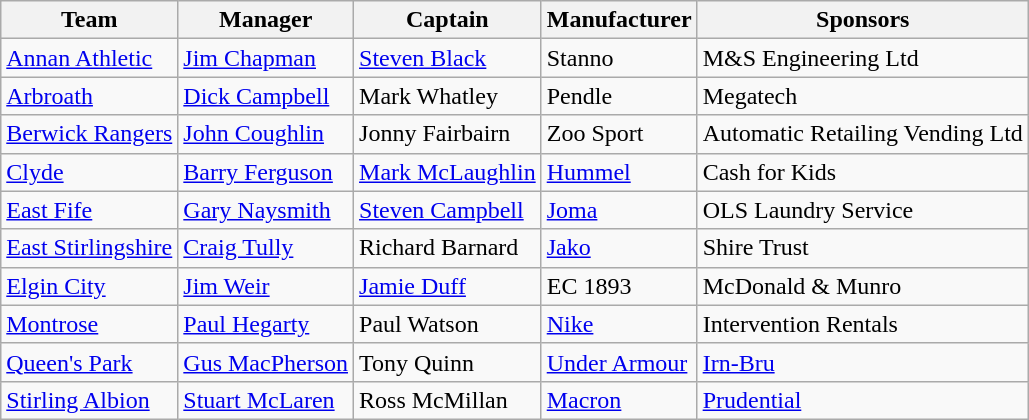<table class="wikitable">
<tr>
<th>Team</th>
<th>Manager</th>
<th>Captain</th>
<th>Manufacturer</th>
<th>Sponsors</th>
</tr>
<tr>
<td><a href='#'>Annan Athletic</a></td>
<td> <a href='#'>Jim Chapman</a></td>
<td> <a href='#'>Steven Black</a></td>
<td>Stanno</td>
<td>M&S Engineering Ltd</td>
</tr>
<tr>
<td><a href='#'>Arbroath</a></td>
<td> <a href='#'>Dick Campbell</a></td>
<td> Mark Whatley</td>
<td>Pendle</td>
<td>Megatech</td>
</tr>
<tr>
<td><a href='#'>Berwick Rangers</a></td>
<td> <a href='#'>John Coughlin</a></td>
<td> Jonny Fairbairn</td>
<td>Zoo Sport</td>
<td>Automatic Retailing Vending Ltd</td>
</tr>
<tr>
<td><a href='#'>Clyde</a></td>
<td> <a href='#'>Barry Ferguson</a></td>
<td> <a href='#'>Mark McLaughlin</a></td>
<td><a href='#'>Hummel</a></td>
<td>Cash for Kids</td>
</tr>
<tr>
<td><a href='#'>East Fife</a></td>
<td> <a href='#'>Gary Naysmith</a></td>
<td> <a href='#'>Steven Campbell</a></td>
<td><a href='#'>Joma</a></td>
<td>OLS Laundry Service</td>
</tr>
<tr>
<td><a href='#'>East Stirlingshire</a></td>
<td> <a href='#'>Craig Tully</a></td>
<td> Richard Barnard</td>
<td><a href='#'>Jako</a></td>
<td>Shire Trust</td>
</tr>
<tr>
<td><a href='#'>Elgin City</a></td>
<td> <a href='#'>Jim Weir</a></td>
<td> <a href='#'>Jamie Duff</a></td>
<td>EC 1893</td>
<td>McDonald & Munro</td>
</tr>
<tr>
<td><a href='#'>Montrose</a></td>
<td> <a href='#'>Paul Hegarty</a></td>
<td> Paul Watson</td>
<td><a href='#'>Nike</a></td>
<td>Intervention Rentals</td>
</tr>
<tr>
<td><a href='#'>Queen's Park</a></td>
<td> <a href='#'>Gus MacPherson</a></td>
<td> Tony Quinn</td>
<td><a href='#'>Under Armour</a></td>
<td><a href='#'>Irn-Bru</a></td>
</tr>
<tr>
<td><a href='#'>Stirling Albion</a></td>
<td> <a href='#'>Stuart McLaren</a></td>
<td> Ross McMillan</td>
<td><a href='#'>Macron</a></td>
<td><a href='#'>Prudential</a></td>
</tr>
</table>
